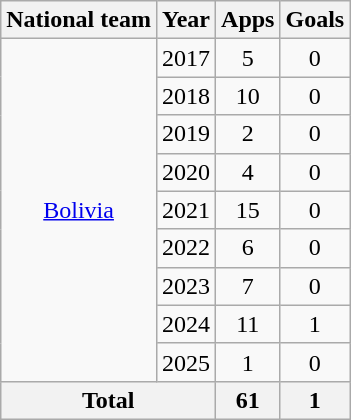<table class="wikitable" style="text-align:center">
<tr>
<th>National team</th>
<th>Year</th>
<th>Apps</th>
<th>Goals</th>
</tr>
<tr>
<td rowspan="9"><a href='#'>Bolivia</a></td>
<td>2017</td>
<td>5</td>
<td>0</td>
</tr>
<tr>
<td>2018</td>
<td>10</td>
<td>0</td>
</tr>
<tr>
<td>2019</td>
<td>2</td>
<td>0</td>
</tr>
<tr>
<td>2020</td>
<td>4</td>
<td>0</td>
</tr>
<tr>
<td>2021</td>
<td>15</td>
<td>0</td>
</tr>
<tr>
<td>2022</td>
<td>6</td>
<td>0</td>
</tr>
<tr>
<td>2023</td>
<td>7</td>
<td>0</td>
</tr>
<tr>
<td>2024</td>
<td>11</td>
<td>1</td>
</tr>
<tr>
<td>2025</td>
<td>1</td>
<td>0</td>
</tr>
<tr>
<th colspan="2">Total</th>
<th>61</th>
<th>1</th>
</tr>
</table>
